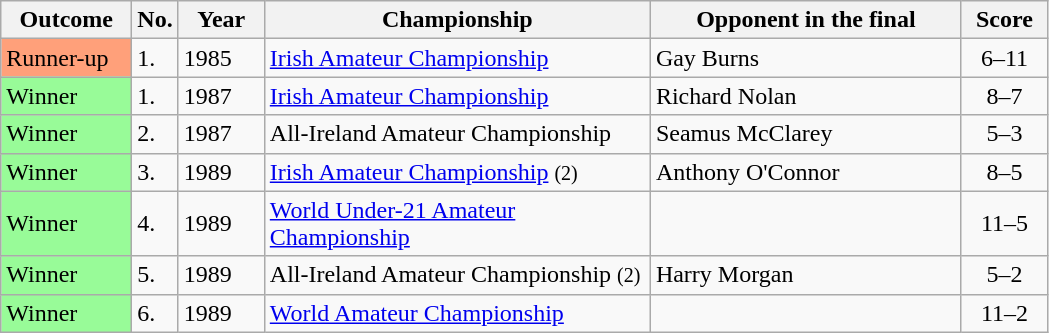<table class="wikitable sortable">
<tr>
<th width="80">Outcome</th>
<th width="20">No.</th>
<th width="50">Year</th>
<th style="width:250px;">Championship</th>
<th style="width:200px;">Opponent in the final</th>
<th style="width:50px;">Score</th>
</tr>
<tr>
<td style="background:#ffa07a;">Runner-up</td>
<td>1.</td>
<td>1985</td>
<td><a href='#'>Irish Amateur Championship</a></td>
<td> Gay Burns</td>
<td align="center">6–11</td>
</tr>
<tr>
<td style="background:#98FB98">Winner</td>
<td>1.</td>
<td>1987</td>
<td><a href='#'>Irish Amateur Championship</a></td>
<td> Richard Nolan</td>
<td align="center">8–7</td>
</tr>
<tr>
<td style="background:#98FB98">Winner</td>
<td>2.</td>
<td>1987</td>
<td>All-Ireland Amateur Championship</td>
<td> Seamus McClarey</td>
<td align="center">5–3</td>
</tr>
<tr>
<td style="background:#98fb98;">Winner</td>
<td>3.</td>
<td>1989</td>
<td><a href='#'>Irish Amateur Championship</a> <small>(2)</small></td>
<td> Anthony O'Connor</td>
<td align="center">8–5</td>
</tr>
<tr>
<td style="background:#98fb98;">Winner</td>
<td>4.</td>
<td>1989</td>
<td><a href='#'>World Under-21 Amateur Championship</a></td>
<td> </td>
<td align="center">11–5</td>
</tr>
<tr>
<td style="background:#98FB98">Winner</td>
<td>5.</td>
<td>1989</td>
<td>All-Ireland Amateur Championship <small>(2)</small></td>
<td> Harry Morgan</td>
<td align="center">5–2</td>
</tr>
<tr>
<td style="background:#98fb98;">Winner</td>
<td>6.</td>
<td>1989</td>
<td><a href='#'>World Amateur Championship</a></td>
<td> </td>
<td align="center">11–2</td>
</tr>
</table>
